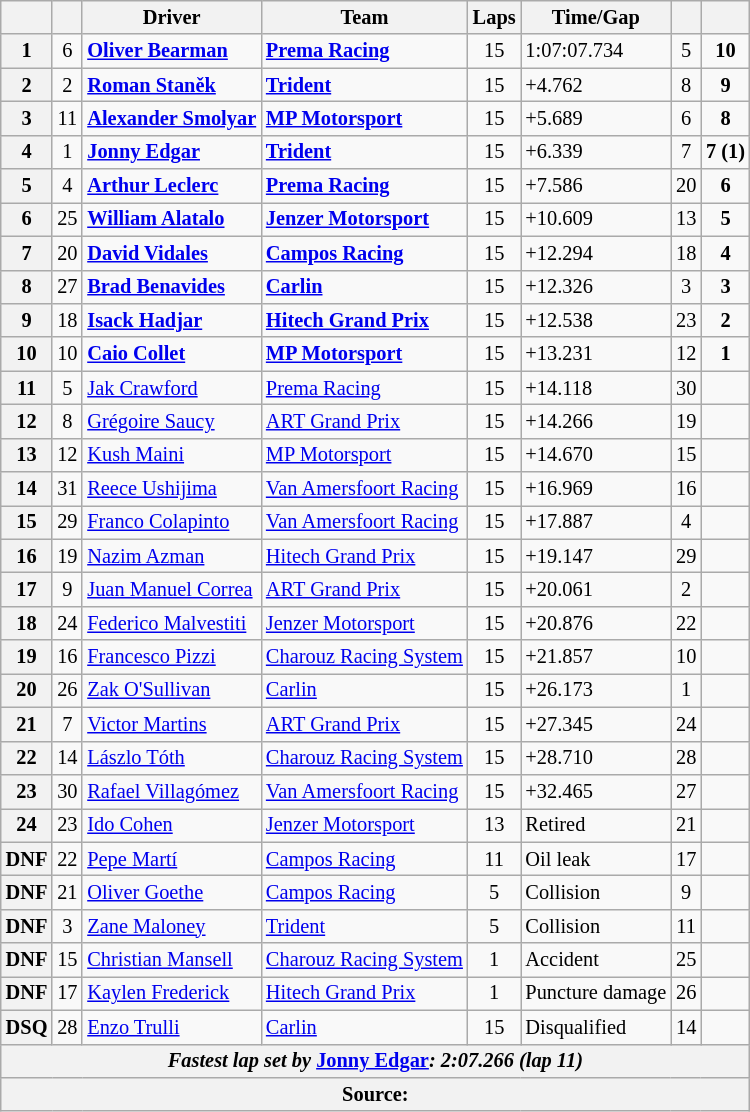<table class="wikitable" style="font-size:85%">
<tr>
<th></th>
<th></th>
<th>Driver</th>
<th>Team</th>
<th>Laps</th>
<th>Time/Gap</th>
<th></th>
<th></th>
</tr>
<tr>
<th>1</th>
<td align="center">6</td>
<td><strong> <a href='#'>Oliver Bearman</a></strong></td>
<td><strong><a href='#'>Prema Racing</a></strong></td>
<td align="center">15</td>
<td>1:07:07.734</td>
<td align="center">5</td>
<td align="center"><strong>10</strong></td>
</tr>
<tr>
<th>2</th>
<td align="center">2</td>
<td> <strong><a href='#'>Roman Staněk</a></strong></td>
<td><strong><a href='#'>Trident</a></strong></td>
<td align="center">15</td>
<td>+4.762</td>
<td align="center">8</td>
<td align="center"><strong>9</strong></td>
</tr>
<tr>
<th>3</th>
<td align="center">11</td>
<td><strong> <a href='#'>Alexander Smolyar</a></strong></td>
<td><strong><a href='#'>MP Motorsport</a></strong></td>
<td align="center">15</td>
<td>+5.689</td>
<td align="center">6</td>
<td align="center"><strong>8</strong></td>
</tr>
<tr>
<th>4</th>
<td align="center">1</td>
<td> <strong><a href='#'>Jonny Edgar</a></strong></td>
<td><strong><a href='#'>Trident</a></strong></td>
<td align="center">15</td>
<td>+6.339</td>
<td align="center">7</td>
<td align="center"><strong>7 (1)</strong></td>
</tr>
<tr>
<th>5</th>
<td align="center">4</td>
<td> <strong><a href='#'>Arthur Leclerc</a></strong></td>
<td><strong><a href='#'>Prema Racing</a></strong></td>
<td align="center">15</td>
<td>+7.586</td>
<td align="center">20</td>
<td align="center"><strong>6</strong></td>
</tr>
<tr>
<th>6</th>
<td align="center">25</td>
<td> <strong><a href='#'>William Alatalo</a></strong></td>
<td><strong><a href='#'>Jenzer Motorsport</a></strong></td>
<td align="center">15</td>
<td>+10.609</td>
<td align="center">13</td>
<td align="center"><strong>5</strong></td>
</tr>
<tr>
<th>7</th>
<td align="center">20</td>
<td> <strong><a href='#'>David Vidales</a></strong></td>
<td><strong><a href='#'>Campos Racing</a></strong></td>
<td align="center">15</td>
<td>+12.294</td>
<td align="center">18</td>
<td align="center"><strong>4</strong></td>
</tr>
<tr>
<th>8</th>
<td align="center">27</td>
<td> <strong><a href='#'>Brad Benavides</a></strong></td>
<td><strong><a href='#'>Carlin</a></strong></td>
<td align="center">15</td>
<td>+12.326</td>
<td align="center">3</td>
<td align="center"><strong>3</strong></td>
</tr>
<tr>
<th>9</th>
<td align="center">18</td>
<td> <strong><a href='#'>Isack Hadjar</a></strong></td>
<td><strong><a href='#'>Hitech Grand Prix</a></strong></td>
<td align="center">15</td>
<td>+12.538</td>
<td align="center">23</td>
<td align="center"><strong>2</strong></td>
</tr>
<tr>
<th>10</th>
<td align="center">10</td>
<td> <strong><a href='#'>Caio Collet</a></strong></td>
<td><strong><a href='#'>MP Motorsport</a></strong></td>
<td align="center">15</td>
<td>+13.231</td>
<td align="center">12</td>
<td align="center"><strong>1</strong></td>
</tr>
<tr>
<th>11</th>
<td align="center">5</td>
<td> <a href='#'>Jak Crawford</a></td>
<td><a href='#'>Prema Racing</a></td>
<td align="center">15</td>
<td>+14.118</td>
<td align="center">30</td>
<td align="center"></td>
</tr>
<tr>
<th>12</th>
<td align="center">8</td>
<td> <a href='#'>Grégoire Saucy</a></td>
<td><a href='#'>ART Grand Prix</a></td>
<td align="center">15</td>
<td>+14.266</td>
<td align="center">19</td>
<td align="center"></td>
</tr>
<tr>
<th>13</th>
<td align="center">12</td>
<td> <a href='#'>Kush Maini</a></td>
<td><a href='#'>MP Motorsport</a></td>
<td align="center">15</td>
<td>+14.670</td>
<td align="center">15</td>
<td align="center"></td>
</tr>
<tr>
<th>14</th>
<td align="center">31</td>
<td> <a href='#'>Reece Ushijima</a></td>
<td><a href='#'>Van Amersfoort Racing</a></td>
<td align="center">15</td>
<td>+16.969</td>
<td align="center">16</td>
<td align="center"></td>
</tr>
<tr>
<th>15</th>
<td align="center">29</td>
<td> <a href='#'>Franco Colapinto</a></td>
<td><a href='#'>Van Amersfoort Racing</a></td>
<td align="center">15</td>
<td>+17.887</td>
<td align="center">4</td>
<td align="center"></td>
</tr>
<tr>
<th>16</th>
<td align="center">19</td>
<td> <a href='#'>Nazim Azman</a></td>
<td><a href='#'>Hitech Grand Prix</a></td>
<td align="center">15</td>
<td>+19.147</td>
<td align="center">29</td>
<td align="center"></td>
</tr>
<tr>
<th>17</th>
<td align="center">9</td>
<td> <a href='#'>Juan Manuel Correa</a></td>
<td><a href='#'>ART Grand Prix</a></td>
<td align="center">15</td>
<td>+20.061</td>
<td align="center">2</td>
<td align="center"></td>
</tr>
<tr>
<th>18</th>
<td align="center">24</td>
<td> <a href='#'>Federico Malvestiti</a></td>
<td><a href='#'>Jenzer Motorsport</a></td>
<td align="center">15</td>
<td>+20.876</td>
<td align="center">22</td>
<td align="center"></td>
</tr>
<tr>
<th>19</th>
<td align="center">16</td>
<td> <a href='#'>Francesco Pizzi</a></td>
<td><a href='#'>Charouz Racing System</a></td>
<td align="center">15</td>
<td>+21.857</td>
<td align="center">10</td>
<td align="center"></td>
</tr>
<tr>
<th>20</th>
<td align="center">26</td>
<td> <a href='#'>Zak O'Sullivan</a></td>
<td><a href='#'>Carlin</a></td>
<td align="center">15</td>
<td>+26.173</td>
<td align="center">1</td>
<td align="center"></td>
</tr>
<tr>
<th>21</th>
<td align="center">7</td>
<td> <a href='#'>Victor Martins</a></td>
<td><a href='#'>ART Grand Prix</a></td>
<td align="center">15</td>
<td>+27.345</td>
<td align="center">24</td>
<td align="center"></td>
</tr>
<tr>
<th>22</th>
<td align="center">14</td>
<td> <a href='#'>Lászlo Tóth</a></td>
<td><a href='#'>Charouz Racing System</a></td>
<td align="center">15</td>
<td>+28.710</td>
<td align="center">28</td>
<td align="center"></td>
</tr>
<tr>
<th>23</th>
<td align="center">30</td>
<td> <a href='#'>Rafael Villagómez</a></td>
<td><a href='#'>Van Amersfoort Racing</a></td>
<td align="center">15</td>
<td>+32.465</td>
<td align="center">27</td>
<td align="center"></td>
</tr>
<tr>
<th>24</th>
<td align="center">23</td>
<td> <a href='#'>Ido Cohen</a></td>
<td><a href='#'>Jenzer Motorsport</a></td>
<td align="center">13</td>
<td>Retired</td>
<td align="center">21</td>
<td align="center"></td>
</tr>
<tr>
<th>DNF</th>
<td align="center">22</td>
<td> <a href='#'>Pepe Martí</a></td>
<td><a href='#'>Campos Racing</a></td>
<td align="center">11</td>
<td>Oil leak</td>
<td align="center">17</td>
<td align="center"></td>
</tr>
<tr>
<th>DNF</th>
<td align="center">21</td>
<td> <a href='#'>Oliver Goethe</a></td>
<td><a href='#'>Campos Racing</a></td>
<td align="center">5</td>
<td>Collision</td>
<td align="center">9</td>
<td align="center"></td>
</tr>
<tr>
<th>DNF</th>
<td align="center">3</td>
<td> <a href='#'>Zane Maloney</a></td>
<td><a href='#'>Trident</a></td>
<td align="center">5</td>
<td>Collision</td>
<td align="center">11</td>
<td align="center"></td>
</tr>
<tr>
<th>DNF</th>
<td align="center">15</td>
<td> <a href='#'>Christian Mansell</a></td>
<td><a href='#'>Charouz Racing System</a></td>
<td align="center">1</td>
<td>Accident</td>
<td align="center">25</td>
<td align="center"></td>
</tr>
<tr>
<th>DNF</th>
<td align="center">17</td>
<td> <a href='#'>Kaylen Frederick</a></td>
<td><a href='#'>Hitech Grand Prix</a></td>
<td align="center">1</td>
<td>Puncture damage</td>
<td align="center">26</td>
<td align="center"></td>
</tr>
<tr>
<th>DSQ</th>
<td align="center">28</td>
<td> <a href='#'>Enzo Trulli</a></td>
<td><a href='#'>Carlin</a></td>
<td align="center">15</td>
<td>Disqualified</td>
<td align="center">14</td>
<td align="center"></td>
</tr>
<tr>
<th colspan="8"><em>Fastest lap set by</em> <strong> <a href='#'>Jonny Edgar</a><strong><em>: 2:07.266 (lap 11)<em></th>
</tr>
<tr>
<th colspan="8">Source:</th>
</tr>
</table>
